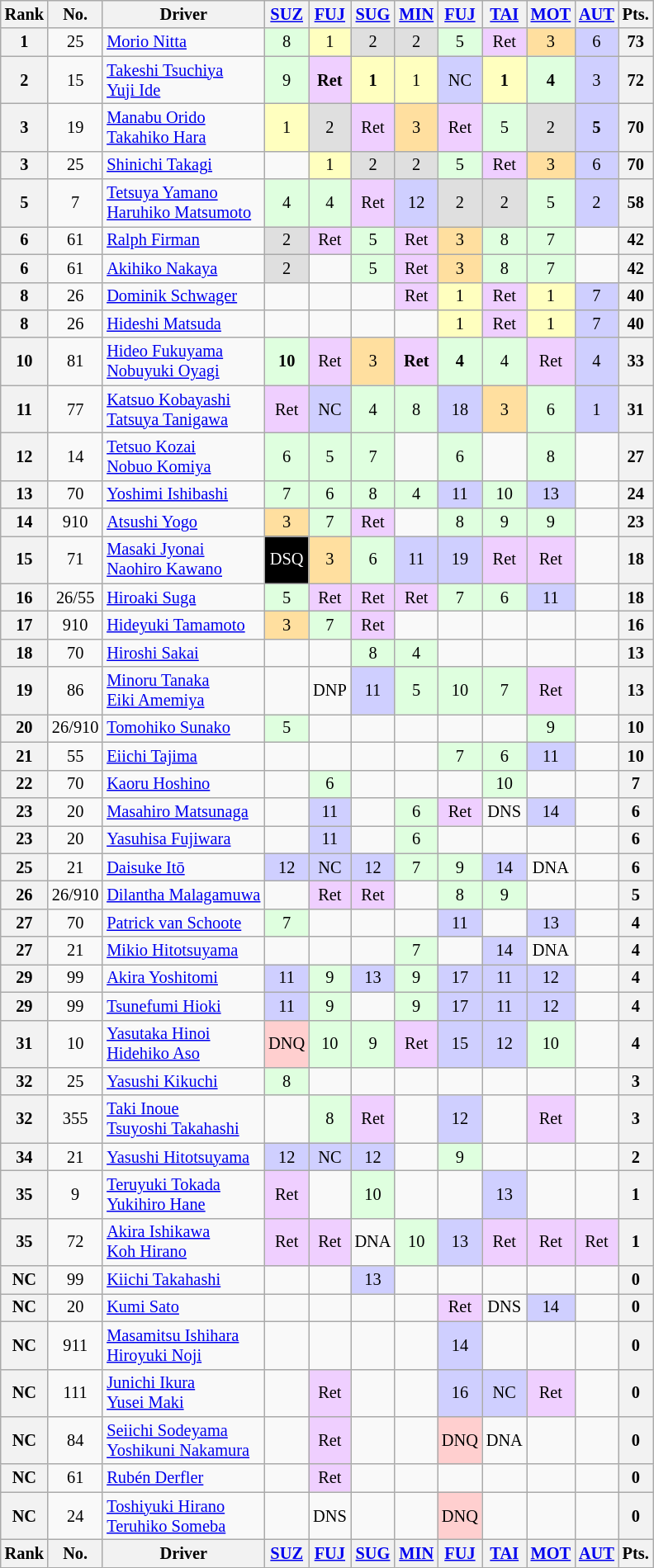<table class="wikitable" style="font-size:85%; text-align:center">
<tr style="background:#f9f9f9" valign="top">
<th valign="middle">Rank</th>
<th valign="middle">No.</th>
<th valign="middle" class="unsortable">Driver</th>
<th data-sort-type="number"><a href='#'>SUZ</a><br></th>
<th data-sort-type="number"><a href='#'>FUJ</a><br></th>
<th data-sort-type="number"><a href='#'>SUG</a><br></th>
<th data-sort-type="number"><a href='#'>MIN</a><br></th>
<th data-sort-type="number"><a href='#'>FUJ</a><br></th>
<th data-sort-type="number"><a href='#'>TAI</a><br></th>
<th data-sort-type="number"><a href='#'>MOT</a><br></th>
<th><a href='#'>AUT</a><br></th>
<th data-sort-type="number">Pts.</th>
</tr>
<tr>
<th>1</th>
<td>25</td>
<td align="left"> <a href='#'>Morio Nitta</a></td>
<td bgcolor="#DFFFDF">8</td>
<td bgcolor="#FFFFBF">1</td>
<td bgcolor="#DFDFDF">2</td>
<td bgcolor="#DFDFDF">2</td>
<td bgcolor="#DFFFDF">5</td>
<td bgcolor="#EFCFFF">Ret</td>
<td bgcolor="#FFDF9F">3</td>
<td bgcolor="#CFCFFF">6</td>
<th>73</th>
</tr>
<tr>
<th>2</th>
<td>15</td>
<td align="left"> <a href='#'>Takeshi Tsuchiya</a><br> <a href='#'>Yuji Ide</a></td>
<td bgcolor="#DFFFDF">9</td>
<td bgcolor="#EFCFFF"><strong>Ret</strong></td>
<td bgcolor="#FFFFBF"><strong>1</strong></td>
<td bgcolor="#FFFFBF">1</td>
<td bgcolor="#CFCFFF">NC</td>
<td bgcolor="#FFFFBF"><strong>1</strong></td>
<td bgcolor="#DFFFDF"><strong>4</strong></td>
<td bgcolor="#CFCFFF">3</td>
<th>72</th>
</tr>
<tr>
<th>3</th>
<td>19</td>
<td align="left"> <a href='#'>Manabu Orido</a><br> <a href='#'>Takahiko Hara</a></td>
<td bgcolor="#FFFFBF">1</td>
<td bgcolor="#DFDFDF">2</td>
<td bgcolor="#EFCFFF">Ret</td>
<td bgcolor="#FFDF9F">3</td>
<td bgcolor="#EFCFFF">Ret</td>
<td bgcolor="#DFFFDF">5</td>
<td bgcolor="#DFDFDF">2</td>
<td bgcolor="#CFCFFF"><strong>5</strong></td>
<th>70</th>
</tr>
<tr>
<th>3</th>
<td>25</td>
<td align="left"> <a href='#'>Shinichi Takagi</a></td>
<td></td>
<td bgcolor="#FFFFBF">1</td>
<td bgcolor="#DFDFDF">2</td>
<td bgcolor="#DFDFDF">2</td>
<td bgcolor="#DFFFDF">5</td>
<td bgcolor="#EFCFFF">Ret</td>
<td bgcolor="#FFDF9F">3</td>
<td bgcolor="#CFCFFF">6</td>
<th>70</th>
</tr>
<tr>
<th>5</th>
<td>7</td>
<td align="left"> <a href='#'>Tetsuya Yamano</a><br> <a href='#'>Haruhiko Matsumoto</a></td>
<td bgcolor="#DFFFDF">4</td>
<td bgcolor="#DFFFDF">4</td>
<td bgcolor="#EFCFFF">Ret</td>
<td bgcolor="#CFCFFF">12</td>
<td bgcolor="#DFDFDF">2</td>
<td bgcolor="#DFDFDF">2</td>
<td bgcolor="#DFFFDF">5</td>
<td bgcolor="#CFCFFF">2</td>
<th>58</th>
</tr>
<tr>
<th>6</th>
<td>61</td>
<td align="left"> <a href='#'>Ralph Firman</a></td>
<td bgcolor="#DFDFDF">2</td>
<td bgcolor="#EFCFFF">Ret</td>
<td bgcolor="#DFFFDF">5</td>
<td bgcolor="#EFCFFF">Ret</td>
<td bgcolor="#FFDF9F">3</td>
<td bgcolor="#DFFFDF">8</td>
<td bgcolor="#DFFFDF">7</td>
<td></td>
<th>42</th>
</tr>
<tr>
<th>6</th>
<td>61</td>
<td align="left"> <a href='#'>Akihiko Nakaya</a></td>
<td bgcolor="#DFDFDF">2</td>
<td></td>
<td bgcolor="#DFFFDF">5</td>
<td bgcolor="#EFCFFF">Ret</td>
<td bgcolor="#FFDF9F">3</td>
<td bgcolor="#DFFFDF">8</td>
<td bgcolor="#DFFFDF">7</td>
<td></td>
<th>42</th>
</tr>
<tr>
<th>8</th>
<td>26</td>
<td align="left"> <a href='#'>Dominik Schwager</a></td>
<td></td>
<td></td>
<td></td>
<td bgcolor="#EFCFFF">Ret</td>
<td bgcolor="#FFFFBF">1</td>
<td bgcolor="#EFCFFF">Ret</td>
<td bgcolor="#FFFFBF">1</td>
<td bgcolor="#CFCFFF">7</td>
<th>40</th>
</tr>
<tr>
<th>8</th>
<td>26</td>
<td align="left"> <a href='#'>Hideshi Matsuda</a></td>
<td></td>
<td></td>
<td></td>
<td></td>
<td bgcolor="#FFFFBF">1</td>
<td bgcolor="#EFCFFF">Ret</td>
<td bgcolor="#FFFFBF">1</td>
<td bgcolor="#CFCFFF">7</td>
<th>40</th>
</tr>
<tr>
<th>10</th>
<td>81</td>
<td align="left"> <a href='#'>Hideo Fukuyama</a><br> <a href='#'>Nobuyuki Oyagi</a></td>
<td bgcolor="#DFFFDF"><strong>10</strong></td>
<td bgcolor="#EFCFFF">Ret</td>
<td bgcolor="#FFDF9F">3</td>
<td bgcolor="#EFCFFF"><strong>Ret</strong></td>
<td bgcolor="#DFFFDF"><strong>4</strong></td>
<td bgcolor="#DFFFDF">4</td>
<td bgcolor="#EFCFFF">Ret</td>
<td bgcolor="#CFCFFF">4</td>
<th>33</th>
</tr>
<tr>
<th>11</th>
<td>77</td>
<td align="left"> <a href='#'>Katsuo Kobayashi</a><br> <a href='#'>Tatsuya Tanigawa</a></td>
<td bgcolor="#EFCFFF">Ret</td>
<td bgcolor="#CFCFFF">NC</td>
<td bgcolor="#DFFFDF">4</td>
<td bgcolor="#DFFFDF">8</td>
<td bgcolor="#CFCFFF">18</td>
<td bgcolor="#FFDF9F">3</td>
<td bgcolor="#DFFFDF">6</td>
<td bgcolor="#CFCFFF">1</td>
<th>31</th>
</tr>
<tr>
<th>12</th>
<td>14</td>
<td align="left"> <a href='#'>Tetsuo Kozai</a><br> <a href='#'>Nobuo Komiya</a></td>
<td bgcolor="#DFFFDF">6</td>
<td bgcolor="#DFFFDF">5</td>
<td bgcolor="#DFFFDF">7</td>
<td></td>
<td bgcolor="#DFFFDF">6</td>
<td></td>
<td bgcolor="#DFFFDF">8</td>
<td></td>
<th>27</th>
</tr>
<tr>
<th>13</th>
<td>70</td>
<td align="left"> <a href='#'>Yoshimi Ishibashi</a></td>
<td bgcolor="#DFFFDF">7</td>
<td bgcolor="#DFFFDF">6</td>
<td bgcolor="#DFFFDF">8</td>
<td bgcolor="#DFFFDF">4</td>
<td bgcolor="#CFCFFF">11</td>
<td bgcolor="#DFFFDF">10</td>
<td bgcolor="#CFCFFF">13</td>
<td></td>
<th>24</th>
</tr>
<tr>
<th>14</th>
<td>910</td>
<td align="left"> <a href='#'>Atsushi Yogo</a></td>
<td bgcolor="#FFDF9F">3</td>
<td bgcolor="#DFFFDF">7</td>
<td bgcolor="#EFCFFF">Ret</td>
<td></td>
<td bgcolor="#DFFFDF">8</td>
<td bgcolor="#DFFFDF">9</td>
<td bgcolor="#DFFFDF">9</td>
<td></td>
<th>23</th>
</tr>
<tr>
<th>15</th>
<td>71</td>
<td align="left"> <a href='#'>Masaki Jyonai</a><br> <a href='#'>Naohiro Kawano</a></td>
<td style="background:#000000; color:white">DSQ</td>
<td bgcolor="#FFDF9F">3</td>
<td bgcolor="#DFFFDF">6</td>
<td bgcolor="#CFCFFF">11</td>
<td bgcolor="#CFCFFF">19</td>
<td bgcolor="#EFCFFF">Ret</td>
<td bgcolor="#EFCFFF">Ret</td>
<td></td>
<th>18</th>
</tr>
<tr>
<th>16</th>
<td>26/55</td>
<td align="left"> <a href='#'>Hiroaki Suga</a></td>
<td bgcolor="#DFFFDF">5</td>
<td bgcolor="#EFCFFF">Ret</td>
<td bgcolor="#EFCFFF">Ret</td>
<td bgcolor="#EFCFFF">Ret</td>
<td bgcolor="#DFFFDF">7</td>
<td bgcolor="#DFFFDF">6</td>
<td bgcolor="#CFCFFF">11</td>
<td></td>
<th>18</th>
</tr>
<tr>
<th>17</th>
<td>910</td>
<td align="left"> <a href='#'>Hideyuki Tamamoto</a></td>
<td bgcolor="#FFDF9F">3</td>
<td bgcolor="#DFFFDF">7</td>
<td bgcolor="#EFCFFF">Ret</td>
<td></td>
<td></td>
<td></td>
<td></td>
<td></td>
<th>16</th>
</tr>
<tr>
<th>18</th>
<td>70</td>
<td align="left"> <a href='#'>Hiroshi Sakai</a></td>
<td></td>
<td></td>
<td bgcolor="#DFFFDF">8</td>
<td bgcolor="#DFFFDF">4</td>
<td></td>
<td></td>
<td></td>
<td></td>
<th>13</th>
</tr>
<tr>
<th>19</th>
<td>86</td>
<td align="left"> <a href='#'>Minoru Tanaka</a><br> <a href='#'>Eiki Amemiya</a></td>
<td></td>
<td>DNP</td>
<td bgcolor="#CFCFFF">11</td>
<td bgcolor="#DFFFDF">5</td>
<td bgcolor="#DFFFDF">10</td>
<td bgcolor="#DFFFDF">7</td>
<td bgcolor="#EFCFFF">Ret</td>
<td></td>
<th>13</th>
</tr>
<tr>
<th>20</th>
<td>26/910</td>
<td align="left"> <a href='#'>Tomohiko Sunako</a></td>
<td bgcolor="#DFFFDF">5</td>
<td></td>
<td></td>
<td></td>
<td></td>
<td></td>
<td bgcolor="#DFFFDF">9</td>
<td></td>
<th>10</th>
</tr>
<tr>
<th>21</th>
<td>55</td>
<td align="left"> <a href='#'>Eiichi Tajima</a></td>
<td></td>
<td></td>
<td></td>
<td></td>
<td bgcolor="#DFFFDF">7</td>
<td bgcolor="#DFFFDF">6</td>
<td bgcolor="#CFCFFF">11</td>
<td></td>
<th>10</th>
</tr>
<tr>
<th>22</th>
<td>70</td>
<td align="left"> <a href='#'>Kaoru Hoshino</a></td>
<td></td>
<td bgcolor="#DFFFDF">6</td>
<td></td>
<td></td>
<td></td>
<td bgcolor="#DFFFDF">10</td>
<td></td>
<td></td>
<th>7</th>
</tr>
<tr>
<th>23</th>
<td>20</td>
<td align="left"> <a href='#'>Masahiro Matsunaga</a></td>
<td></td>
<td bgcolor="#CFCFFF">11</td>
<td></td>
<td bgcolor="#DFFFDF">6</td>
<td bgcolor="#EFCFFF">Ret</td>
<td>DNS</td>
<td bgcolor="#CFCFFF">14</td>
<td></td>
<th>6</th>
</tr>
<tr>
<th>23</th>
<td>20</td>
<td align="left"> <a href='#'>Yasuhisa Fujiwara</a></td>
<td></td>
<td bgcolor="#CFCFFF">11</td>
<td></td>
<td bgcolor="#DFFFDF">6</td>
<td></td>
<td></td>
<td></td>
<td></td>
<th>6</th>
</tr>
<tr>
<th>25</th>
<td>21</td>
<td align="left"> <a href='#'>Daisuke Itō</a></td>
<td bgcolor="#CFCFFF">12</td>
<td bgcolor="#CFCFFF">NC</td>
<td bgcolor="#CFCFFF">12</td>
<td bgcolor="#DFFFDF">7</td>
<td bgcolor="#DFFFDF">9</td>
<td bgcolor="#CFCFFF">14</td>
<td>DNA</td>
<td></td>
<th>6</th>
</tr>
<tr>
<th>26</th>
<td>26/910</td>
<td align="left"> <a href='#'>Dilantha Malagamuwa</a></td>
<td></td>
<td bgcolor="#EFCFFF">Ret</td>
<td bgcolor="#EFCFFF">Ret</td>
<td></td>
<td bgcolor="#DFFFDF">8</td>
<td bgcolor="#DFFFDF">9</td>
<td></td>
<td></td>
<th>5</th>
</tr>
<tr>
<th>27</th>
<td>70</td>
<td align="left"> <a href='#'>Patrick van Schoote</a></td>
<td bgcolor="#DFFFDF">7</td>
<td></td>
<td></td>
<td></td>
<td bgcolor="#CFCFFF">11</td>
<td></td>
<td bgcolor="#CFCFFF">13</td>
<td></td>
<th>4</th>
</tr>
<tr>
<th>27</th>
<td>21</td>
<td align="left"> <a href='#'>Mikio Hitotsuyama</a></td>
<td></td>
<td></td>
<td></td>
<td bgcolor="#DFFFDF">7</td>
<td></td>
<td bgcolor="#CFCFFF">14</td>
<td>DNA</td>
<td></td>
<th>4</th>
</tr>
<tr>
<th>29</th>
<td>99</td>
<td align="left"> <a href='#'>Akira Yoshitomi</a></td>
<td bgcolor="#CFCFFF">11</td>
<td bgcolor="#DFFFDF">9</td>
<td bgcolor="#CFCFFF">13</td>
<td bgcolor="#DFFFDF">9</td>
<td bgcolor="#CFCFFF">17</td>
<td bgcolor="#CFCFFF">11</td>
<td bgcolor="#CFCFFF">12</td>
<td></td>
<th>4</th>
</tr>
<tr>
<th>29</th>
<td>99</td>
<td align="left"> <a href='#'>Tsunefumi Hioki</a></td>
<td bgcolor="#CFCFFF">11</td>
<td bgcolor="#DFFFDF">9</td>
<td></td>
<td bgcolor="#DFFFDF">9</td>
<td bgcolor="#CFCFFF">17</td>
<td bgcolor="#CFCFFF">11</td>
<td bgcolor="#CFCFFF">12</td>
<td></td>
<th>4</th>
</tr>
<tr>
<th>31</th>
<td>10</td>
<td align="left"> <a href='#'>Yasutaka Hinoi</a><br> <a href='#'>Hidehiko Aso</a></td>
<td bgcolor="#FFCFCF">DNQ</td>
<td bgcolor="#DFFFDF">10</td>
<td bgcolor="#DFFFDF">9</td>
<td bgcolor="#EFCFFF">Ret</td>
<td bgcolor="#CFCFFF">15</td>
<td bgcolor="#CFCFFF">12</td>
<td bgcolor="#DFFFDF">10</td>
<td></td>
<th>4</th>
</tr>
<tr>
<th>32</th>
<td>25</td>
<td align="left"> <a href='#'>Yasushi Kikuchi</a></td>
<td bgcolor="#DFFFDF">8</td>
<td></td>
<td></td>
<td></td>
<td></td>
<td></td>
<td></td>
<td></td>
<th>3</th>
</tr>
<tr>
<th>32</th>
<td>355</td>
<td align="left"> <a href='#'>Taki Inoue</a><br> <a href='#'>Tsuyoshi Takahashi</a></td>
<td></td>
<td bgcolor="#DFFFDF">8</td>
<td bgcolor="#EFCFFF">Ret</td>
<td></td>
<td bgcolor="#CFCFFF">12</td>
<td></td>
<td bgcolor="#EFCFFF">Ret</td>
<td></td>
<th>3</th>
</tr>
<tr>
<th>34</th>
<td>21</td>
<td align="left"> <a href='#'>Yasushi Hitotsuyama</a></td>
<td bgcolor="#CFCFFF">12</td>
<td bgcolor="#CFCFFF">NC</td>
<td bgcolor="#CFCFFF">12</td>
<td></td>
<td bgcolor="#DFFFDF">9</td>
<td></td>
<td></td>
<td></td>
<th>2</th>
</tr>
<tr>
<th>35</th>
<td>9</td>
<td align="left"> <a href='#'>Teruyuki Tokada</a><br> <a href='#'>Yukihiro Hane</a></td>
<td bgcolor="#EFCFFF">Ret</td>
<td></td>
<td bgcolor="#DFFFDF">10</td>
<td></td>
<td></td>
<td bgcolor="#CFCFFF">13</td>
<td></td>
<td></td>
<th>1</th>
</tr>
<tr>
<th>35</th>
<td>72</td>
<td align="left"> <a href='#'>Akira Ishikawa</a><br> <a href='#'>Koh Hirano</a></td>
<td bgcolor="#EFCFFF">Ret</td>
<td bgcolor="#EFCFFF">Ret</td>
<td>DNA</td>
<td bgcolor="#DFFFDF">10</td>
<td bgcolor="#CFCFFF">13</td>
<td bgcolor="#EFCFFF">Ret</td>
<td bgcolor="#EFCFFF">Ret</td>
<td bgcolor="#EFCFFF">Ret</td>
<th>1</th>
</tr>
<tr>
<th>NC</th>
<td>99</td>
<td align="left"> <a href='#'>Kiichi Takahashi</a></td>
<td></td>
<td></td>
<td bgcolor="#CFCFFF">13</td>
<td></td>
<td></td>
<td></td>
<td></td>
<td></td>
<th>0</th>
</tr>
<tr>
<th>NC</th>
<td>20</td>
<td align="left"> <a href='#'>Kumi Sato</a></td>
<td></td>
<td></td>
<td></td>
<td></td>
<td bgcolor="#EFCFFF">Ret</td>
<td>DNS</td>
<td bgcolor="#CFCFFF">14</td>
<td></td>
<th>0</th>
</tr>
<tr>
<th>NC</th>
<td>911</td>
<td align="left"> <a href='#'>Masamitsu Ishihara</a><br> <a href='#'>Hiroyuki Noji</a></td>
<td></td>
<td></td>
<td></td>
<td></td>
<td bgcolor="#CFCFFF">14</td>
<td></td>
<td></td>
<td></td>
<th>0</th>
</tr>
<tr>
<th>NC</th>
<td>111</td>
<td align="left"> <a href='#'>Junichi Ikura</a><br> <a href='#'>Yusei Maki</a></td>
<td></td>
<td bgcolor="#EFCFFF">Ret</td>
<td></td>
<td></td>
<td bgcolor="#CFCFFF">16</td>
<td bgcolor="#CFCFFF">NC</td>
<td bgcolor="#EFCFFF">Ret</td>
<td></td>
<th>0</th>
</tr>
<tr>
<th>NC</th>
<td>84</td>
<td align="left"> <a href='#'>Seiichi Sodeyama</a><br> <a href='#'>Yoshikuni Nakamura</a></td>
<td></td>
<td bgcolor="#EFCFFF">Ret</td>
<td></td>
<td></td>
<td bgcolor="#FFCFCF">DNQ</td>
<td>DNA</td>
<td></td>
<td></td>
<th>0</th>
</tr>
<tr>
<th>NC</th>
<td>61</td>
<td align="left"> <a href='#'>Rubén Derfler</a></td>
<td></td>
<td bgcolor="#EFCFFF">Ret</td>
<td></td>
<td></td>
<td></td>
<td></td>
<td></td>
<td></td>
<th>0</th>
</tr>
<tr>
<th>NC</th>
<td>24</td>
<td align="left"> <a href='#'>Toshiyuki Hirano</a><br> <a href='#'>Teruhiko Someba</a></td>
<td></td>
<td>DNS</td>
<td></td>
<td></td>
<td bgcolor="#FFCFCF">DNQ</td>
<td></td>
<td></td>
<td></td>
<th>0</th>
</tr>
<tr>
<th valign="middle">Rank</th>
<th valign="middle">No.</th>
<th align="left" valign="middle">Driver</th>
<th><a href='#'>SUZ</a><br></th>
<th><a href='#'>FUJ</a><br></th>
<th><a href='#'>SUG</a><br></th>
<th><a href='#'>MIN</a><br></th>
<th><a href='#'>FUJ</a><br></th>
<th><a href='#'>TAI</a><br></th>
<th><a href='#'>MOT</a><br></th>
<th><a href='#'>AUT</a><br></th>
<th>Pts.</th>
</tr>
</table>
